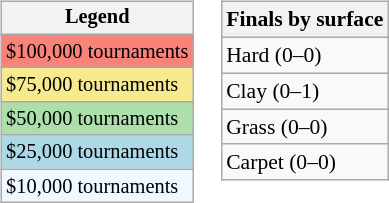<table>
<tr valign=top>
<td><br><table class=wikitable style="font-size:85%">
<tr>
<th>Legend</th>
</tr>
<tr style="background:#f88379;">
<td>$100,000 tournaments</td>
</tr>
<tr style="background:#f7e98e;">
<td>$75,000 tournaments</td>
</tr>
<tr style="background:#addfad;">
<td>$50,000 tournaments</td>
</tr>
<tr style="background:lightblue;">
<td>$25,000 tournaments</td>
</tr>
<tr style="background:#f0f8ff;">
<td>$10,000 tournaments</td>
</tr>
</table>
</td>
<td><br><table class=wikitable style="font-size:90%">
<tr>
<th>Finals by surface</th>
</tr>
<tr>
<td>Hard (0–0)</td>
</tr>
<tr>
<td>Clay (0–1)</td>
</tr>
<tr>
<td>Grass (0–0)</td>
</tr>
<tr>
<td>Carpet (0–0)</td>
</tr>
</table>
</td>
</tr>
</table>
